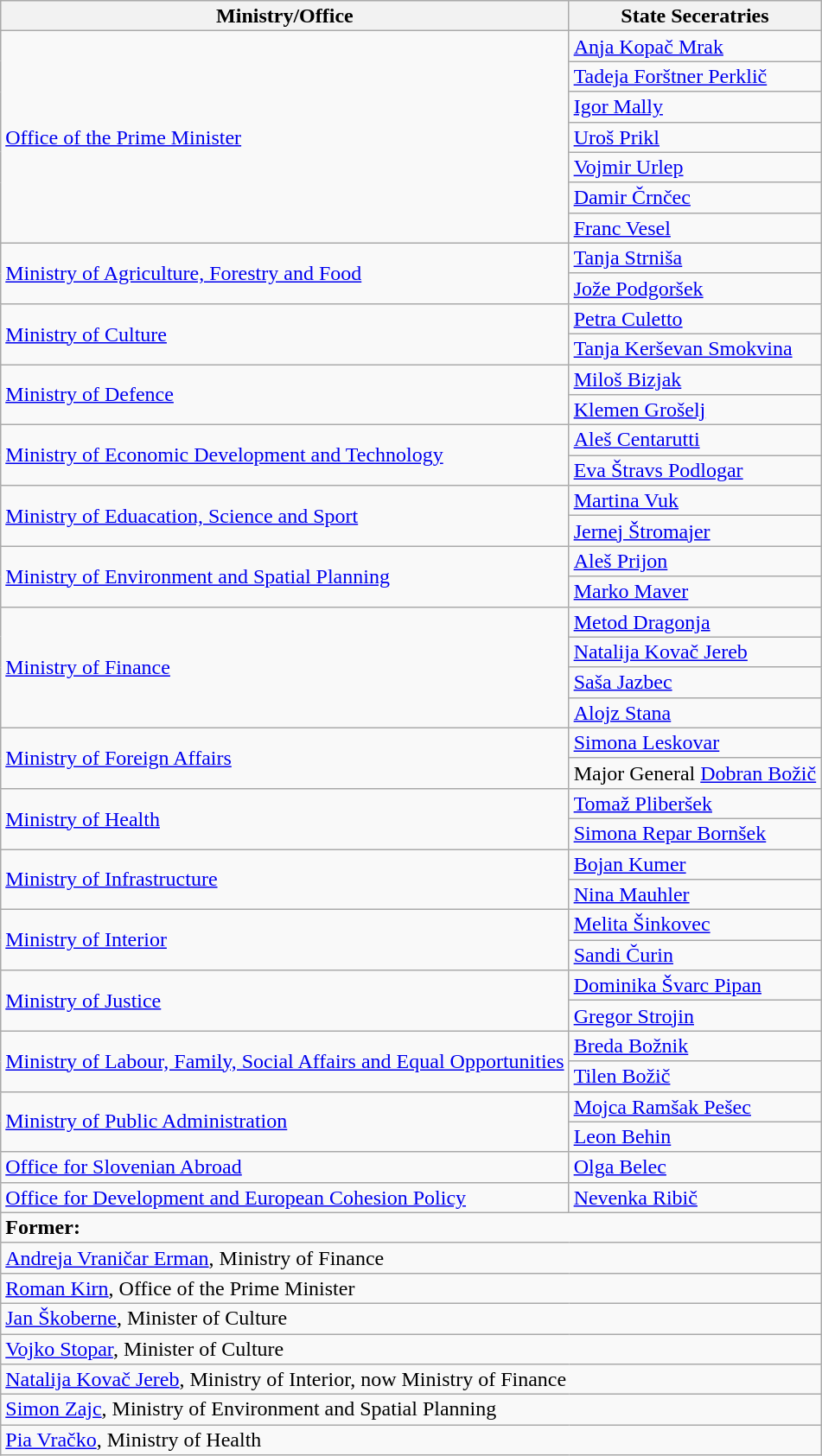<table class="wikitable" style="line-height:16px;">
<tr>
<th>Ministry/Office</th>
<th>State Seceratries</th>
</tr>
<tr>
<td rowspan="7"><a href='#'>Office of the Prime Minister</a></td>
<td><a href='#'>Anja Kopač Mrak</a></td>
</tr>
<tr>
<td><a href='#'>Tadeja Forštner Perklič</a></td>
</tr>
<tr>
<td><a href='#'>Igor Mally</a></td>
</tr>
<tr>
<td><a href='#'>Uroš Prikl</a></td>
</tr>
<tr>
<td><a href='#'>Vojmir Urlep</a></td>
</tr>
<tr>
<td><a href='#'>Damir Črnčec</a></td>
</tr>
<tr>
<td><a href='#'>Franc Vesel</a></td>
</tr>
<tr>
<td rowspan="2"><a href='#'>Ministry of Agriculture, Forestry and Food</a></td>
<td><a href='#'>Tanja Strniša</a></td>
</tr>
<tr>
<td><a href='#'>Jože Podgoršek</a></td>
</tr>
<tr>
<td rowspan="2"><a href='#'>Ministry of Culture</a></td>
<td><a href='#'>Petra Culetto</a></td>
</tr>
<tr>
<td><a href='#'>Tanja Kerševan Smokvina</a></td>
</tr>
<tr>
<td rowspan="2"><a href='#'>Ministry of Defence</a></td>
<td><a href='#'>Miloš Bizjak</a></td>
</tr>
<tr>
<td><a href='#'>Klemen Grošelj</a></td>
</tr>
<tr>
<td rowspan="2"><a href='#'>Ministry of Economic Development and Technology</a></td>
<td><a href='#'>Aleš Centarutti</a></td>
</tr>
<tr>
<td><a href='#'>Eva Štravs Podlogar</a></td>
</tr>
<tr>
<td rowspan="2"><a href='#'>Ministry of Eduacation, Science and Sport</a></td>
<td><a href='#'>Martina Vuk</a></td>
</tr>
<tr>
<td><a href='#'>Jernej Štromajer</a></td>
</tr>
<tr>
<td rowspan="2"><a href='#'>Ministry of Environment and Spatial Planning</a></td>
<td><a href='#'>Aleš Prijon</a></td>
</tr>
<tr>
<td><a href='#'>Marko Maver</a></td>
</tr>
<tr>
<td rowspan="4"><a href='#'>Ministry of Finance</a></td>
<td><a href='#'>Metod Dragonja</a></td>
</tr>
<tr>
<td><a href='#'>Natalija Kovač Jereb</a></td>
</tr>
<tr>
<td><a href='#'>Saša Jazbec</a></td>
</tr>
<tr>
<td><a href='#'>Alojz Stana</a></td>
</tr>
<tr>
<td rowspan="2"><a href='#'>Ministry of Foreign Affairs</a></td>
<td><a href='#'>Simona Leskovar</a></td>
</tr>
<tr>
<td>Major General <a href='#'>Dobran Božič</a></td>
</tr>
<tr>
<td rowspan="2"><a href='#'>Ministry of Health</a></td>
<td><a href='#'>Tomaž Pliberšek</a></td>
</tr>
<tr>
<td><a href='#'>Simona Repar Bornšek</a></td>
</tr>
<tr>
<td rowspan="2"><a href='#'>Ministry of Infrastructure</a></td>
<td><a href='#'>Bojan Kumer</a></td>
</tr>
<tr>
<td><a href='#'>Nina Mauhler</a></td>
</tr>
<tr>
<td rowspan="2"><a href='#'>Ministry of Interior</a></td>
<td><a href='#'>Melita Šinkovec</a></td>
</tr>
<tr>
<td><a href='#'>Sandi Čurin</a></td>
</tr>
<tr>
<td rowspan="2"><a href='#'>Ministry of Justice</a></td>
<td><a href='#'>Dominika Švarc Pipan</a></td>
</tr>
<tr>
<td><a href='#'>Gregor Strojin</a></td>
</tr>
<tr>
<td rowspan="2"><a href='#'>Ministry of Labour, Family, Social Affairs and Equal Opportunities</a></td>
<td><a href='#'>Breda Božnik</a></td>
</tr>
<tr>
<td><a href='#'>Tilen Božič</a></td>
</tr>
<tr>
<td rowspan="2"><a href='#'>Ministry of Public Administration</a></td>
<td><a href='#'>Mojca Ramšak Pešec</a></td>
</tr>
<tr>
<td><a href='#'>Leon Behin</a></td>
</tr>
<tr>
<td><a href='#'>Office for Slovenian Abroad</a></td>
<td><a href='#'>Olga Belec</a></td>
</tr>
<tr>
<td><a href='#'>Office for Development and European Cohesion Policy</a></td>
<td><a href='#'>Nevenka Ribič</a></td>
</tr>
<tr>
<td colspan="2"><strong>Former:</strong></td>
</tr>
<tr>
<td colspan="2"><a href='#'>Andreja Vraničar Erman</a>, Ministry of Finance</td>
</tr>
<tr>
<td colspan="2"><a href='#'>Roman Kirn</a>, Office of the Prime Minister</td>
</tr>
<tr>
<td colspan="2"><a href='#'>Jan Škoberne</a>, Minister of Culture</td>
</tr>
<tr>
<td colspan="2"><a href='#'>Vojko Stopar</a>, Minister of Culture</td>
</tr>
<tr>
<td colspan="2"><a href='#'>Natalija Kovač Jereb</a>, Ministry of Interior, now Ministry of Finance</td>
</tr>
<tr>
<td colspan="2"><a href='#'>Simon Zajc</a>, Ministry of Environment and Spatial Planning</td>
</tr>
<tr>
<td colspan="2"><a href='#'>Pia Vračko</a>, Ministry of Health</td>
</tr>
</table>
